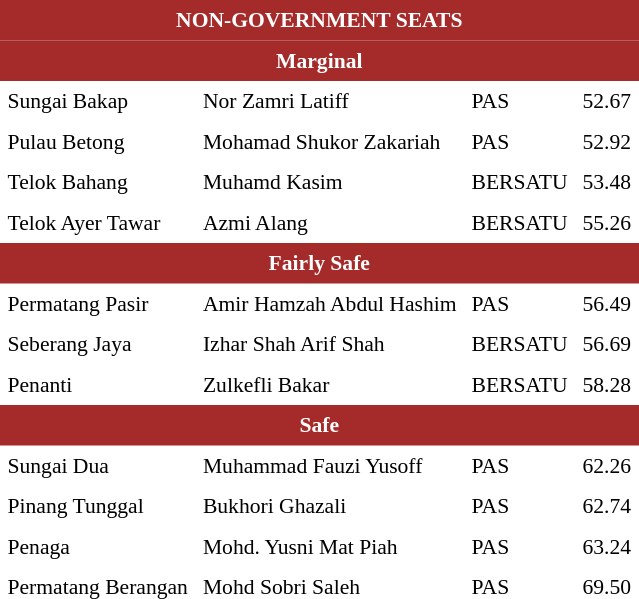<table class="toccolours" cellpadding="5" cellspacing="0" style="float:left; margin-right:.5em; margin-top:.4em; font-size:90%;">
<tr>
<td colspan="4"  style="text-align:center; background:brown;color:white;"><strong>NON-GOVERNMENT SEATS</strong></td>
</tr>
<tr>
<td colspan="4"  style="text-align:center; background:brown;color:white;"><strong>Marginal</strong></td>
</tr>
<tr>
<td>Sungai Bakap</td>
<td>Nor Zamri Latiff</td>
<td>PAS</td>
<td style="text-align:center;">52.67</td>
</tr>
<tr>
<td>Pulau Betong</td>
<td>Mohamad Shukor Zakariah</td>
<td>PAS</td>
<td style="text-align:center;">52.92</td>
</tr>
<tr>
<td>Telok Bahang</td>
<td>Muhamd Kasim</td>
<td>BERSATU</td>
<td style="text-align:center;">53.48</td>
</tr>
<tr>
<td>Telok Ayer Tawar</td>
<td>Azmi Alang</td>
<td>BERSATU</td>
<td style="text-align:center;">55.26</td>
</tr>
<tr>
<td colspan="4"  style="text-align:center; background:brown;color:white;"><strong>Fairly Safe</strong></td>
</tr>
<tr>
<td>Permatang Pasir</td>
<td>Amir Hamzah Abdul Hashim</td>
<td>PAS</td>
<td style="text-align:center;">56.49</td>
</tr>
<tr>
<td>Seberang Jaya</td>
<td>Izhar Shah Arif Shah</td>
<td>BERSATU</td>
<td style="text-align:center;">56.69</td>
</tr>
<tr>
<td>Penanti</td>
<td>Zulkefli Bakar</td>
<td>BERSATU</td>
<td style="text-align:center;">58.28</td>
</tr>
<tr>
<td colspan="4"  style="text-align:center; background:brown;color:white;"><strong>Safe</strong></td>
</tr>
<tr>
</tr>
<tr>
<td>Sungai Dua</td>
<td>Muhammad Fauzi Yusoff</td>
<td>PAS</td>
<td style="text-align:center;">62.26</td>
</tr>
<tr>
<td>Pinang Tunggal</td>
<td>Bukhori Ghazali</td>
<td>PAS</td>
<td style="text-align:center;">62.74</td>
</tr>
<tr>
<td>Penaga</td>
<td>Mohd. Yusni Mat Piah</td>
<td>PAS</td>
<td style="text-align:center;">63.24</td>
</tr>
<tr>
<td>Permatang Berangan</td>
<td>Mohd Sobri Saleh</td>
<td>PAS</td>
<td style="text-align:center;">69.50</td>
</tr>
</table>
